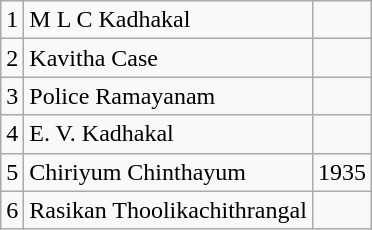<table class="wikitable">
<tr>
<td>1</td>
<td>M L C Kadhakal</td>
<td></td>
</tr>
<tr>
<td>2</td>
<td>Kavitha Case</td>
<td></td>
</tr>
<tr>
<td>3</td>
<td>Police Ramayanam</td>
<td></td>
</tr>
<tr>
<td>4</td>
<td>E. V. Kadhakal</td>
<td></td>
</tr>
<tr>
<td>5</td>
<td>Chiriyum Chinthayum</td>
<td>1935</td>
</tr>
<tr>
<td>6</td>
<td>Rasikan Thoolikachithrangal</td>
<td></td>
</tr>
</table>
